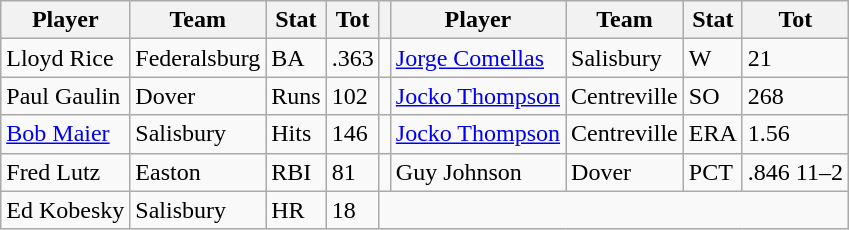<table class="wikitable">
<tr>
<th>Player</th>
<th>Team</th>
<th>Stat</th>
<th>Tot</th>
<th></th>
<th>Player</th>
<th>Team</th>
<th>Stat</th>
<th>Tot</th>
</tr>
<tr>
<td>Lloyd Rice</td>
<td>Federalsburg</td>
<td>BA</td>
<td>.363</td>
<td></td>
<td><a href='#'>Jorge Comellas</a></td>
<td>Salisbury</td>
<td>W</td>
<td>21</td>
</tr>
<tr>
<td>Paul Gaulin</td>
<td>Dover</td>
<td>Runs</td>
<td>102</td>
<td></td>
<td><a href='#'>Jocko Thompson</a></td>
<td>Centreville</td>
<td>SO</td>
<td>268</td>
</tr>
<tr>
<td><a href='#'>Bob Maier</a></td>
<td>Salisbury</td>
<td>Hits</td>
<td>146</td>
<td></td>
<td><a href='#'>Jocko Thompson</a></td>
<td>Centreville</td>
<td>ERA</td>
<td>1.56</td>
</tr>
<tr>
<td>Fred Lutz</td>
<td>Easton</td>
<td>RBI</td>
<td>81</td>
<td></td>
<td>Guy Johnson</td>
<td>Dover</td>
<td>PCT</td>
<td>.846 11–2</td>
</tr>
<tr>
<td>Ed Kobesky</td>
<td>Salisbury</td>
<td>HR</td>
<td>18</td>
</tr>
</table>
